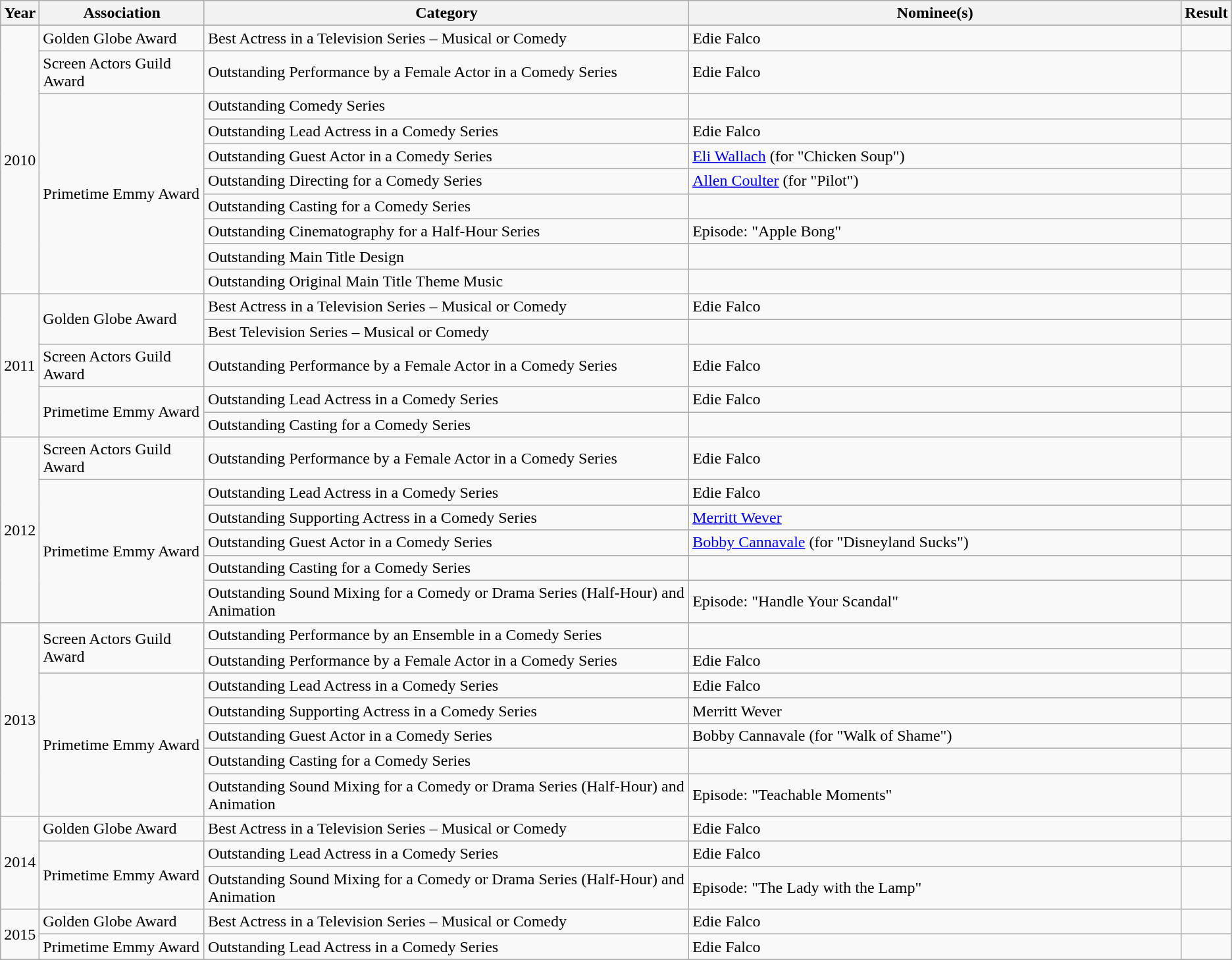<table class="wikitable">
<tr>
<th>Year</th>
<th>Association</th>
<th>Category</th>
<th style="width:40%;">Nominee(s)</th>
<th>Result</th>
</tr>
<tr>
<td rowspan="10">2010</td>
<td rowspan="1">Golden Globe Award</td>
<td>Best Actress in a Television Series – Musical or Comedy</td>
<td>Edie Falco</td>
<td></td>
</tr>
<tr>
<td rowspan="1">Screen Actors Guild Award</td>
<td>Outstanding Performance by a Female Actor in a Comedy Series</td>
<td>Edie Falco</td>
<td></td>
</tr>
<tr>
<td rowspan="8">Primetime Emmy Award</td>
<td>Outstanding Comedy Series</td>
<td></td>
<td></td>
</tr>
<tr>
<td>Outstanding Lead Actress in a Comedy Series</td>
<td>Edie Falco</td>
<td></td>
</tr>
<tr>
<td>Outstanding Guest Actor in a Comedy Series</td>
<td><a href='#'>Eli Wallach</a> (for "Chicken Soup")</td>
<td></td>
</tr>
<tr>
<td>Outstanding Directing for a Comedy Series</td>
<td><a href='#'>Allen Coulter</a> (for "Pilot")</td>
<td></td>
</tr>
<tr>
<td>Outstanding Casting for a Comedy Series</td>
<td></td>
<td></td>
</tr>
<tr>
<td>Outstanding Cinematography for a Half-Hour Series</td>
<td>Episode: "Apple Bong"</td>
<td></td>
</tr>
<tr>
<td>Outstanding Main Title Design</td>
<td></td>
<td></td>
</tr>
<tr>
<td>Outstanding Original Main Title Theme Music</td>
<td></td>
<td></td>
</tr>
<tr>
<td rowspan="5">2011</td>
<td rowspan="2">Golden Globe Award</td>
<td>Best Actress in a Television Series – Musical or Comedy</td>
<td>Edie Falco</td>
<td></td>
</tr>
<tr>
<td>Best Television Series – Musical or Comedy</td>
<td></td>
<td></td>
</tr>
<tr>
<td rowspan="1">Screen Actors Guild Award</td>
<td>Outstanding Performance by a Female Actor in a Comedy Series</td>
<td>Edie Falco</td>
<td></td>
</tr>
<tr>
<td rowspan="2">Primetime Emmy Award</td>
<td>Outstanding Lead Actress in a Comedy Series</td>
<td>Edie Falco</td>
<td></td>
</tr>
<tr>
<td>Outstanding Casting for a Comedy Series</td>
<td></td>
<td></td>
</tr>
<tr>
<td rowspan="6">2012</td>
<td rowspan="1">Screen Actors Guild Award</td>
<td>Outstanding Performance by a Female Actor in a Comedy Series</td>
<td>Edie Falco</td>
<td></td>
</tr>
<tr>
<td rowspan="5">Primetime Emmy Award</td>
<td>Outstanding Lead Actress in a Comedy Series</td>
<td>Edie Falco</td>
<td></td>
</tr>
<tr>
<td>Outstanding Supporting Actress in a Comedy Series</td>
<td><a href='#'>Merritt Wever</a></td>
<td></td>
</tr>
<tr>
<td>Outstanding Guest Actor in a Comedy Series</td>
<td><a href='#'>Bobby Cannavale</a> (for "Disneyland Sucks")</td>
<td></td>
</tr>
<tr>
<td>Outstanding Casting for a Comedy Series</td>
<td></td>
<td></td>
</tr>
<tr>
<td>Outstanding Sound Mixing for a Comedy or Drama Series (Half-Hour) and Animation</td>
<td>Episode: "Handle Your Scandal"</td>
<td></td>
</tr>
<tr>
<td rowspan="7">2013</td>
<td rowspan="2">Screen Actors Guild Award</td>
<td>Outstanding Performance by an Ensemble in a Comedy Series</td>
<td></td>
<td></td>
</tr>
<tr>
<td>Outstanding Performance by a Female Actor in a Comedy Series</td>
<td>Edie Falco</td>
<td></td>
</tr>
<tr>
<td rowspan="5">Primetime Emmy Award</td>
<td>Outstanding Lead Actress in a Comedy Series</td>
<td>Edie Falco</td>
<td></td>
</tr>
<tr>
<td>Outstanding Supporting Actress in a Comedy Series</td>
<td>Merritt Wever</td>
<td></td>
</tr>
<tr>
<td>Outstanding Guest Actor in a Comedy Series</td>
<td>Bobby Cannavale (for "Walk of Shame")</td>
<td></td>
</tr>
<tr>
<td>Outstanding Casting for a Comedy Series</td>
<td></td>
<td></td>
</tr>
<tr>
<td>Outstanding Sound Mixing for a Comedy or Drama Series (Half-Hour) and Animation</td>
<td>Episode: "Teachable Moments"</td>
<td></td>
</tr>
<tr>
<td rowspan="3">2014</td>
<td rowspan="1">Golden Globe Award</td>
<td>Best Actress in a Television Series – Musical or Comedy</td>
<td>Edie Falco</td>
<td></td>
</tr>
<tr>
<td rowspan="2">Primetime Emmy Award</td>
<td>Outstanding Lead Actress in a Comedy Series</td>
<td>Edie Falco</td>
<td></td>
</tr>
<tr>
<td>Outstanding Sound Mixing for a Comedy or Drama Series (Half-Hour) and Animation</td>
<td>Episode: "The Lady with the Lamp"</td>
<td></td>
</tr>
<tr>
<td rowspan="2">2015</td>
<td rowspan="1">Golden Globe Award</td>
<td>Best Actress in a Television Series – Musical or Comedy</td>
<td>Edie Falco</td>
<td></td>
</tr>
<tr>
<td rowspan="1">Primetime Emmy Award</td>
<td>Outstanding Lead Actress in a Comedy Series</td>
<td>Edie Falco</td>
<td></td>
</tr>
<tr>
</tr>
</table>
